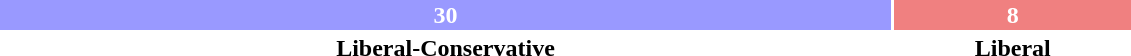<table style="width:60%; text-align:center;">
<tr style="color:white;">
<td style="background:#9999FF; width:78.95%;"><strong>30</strong></td>
<td style="background:#F08080; width:21.05%;"><strong>8</strong></td>
</tr>
<tr>
<td><span><strong>Liberal-Conservative</strong></span></td>
<td><span><strong>Liberal</strong></span></td>
</tr>
</table>
